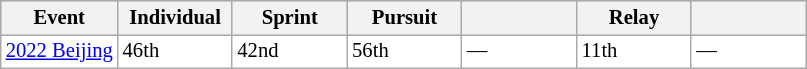<table class="wikitable plainrowheaders" style="background:#fff; font-size:86%; line-height:16px; border:gray solid 1px; border-collapse:collapse;">
<tr style="background:#ccc; text-align:center;">
<th>Event</th>
<th style="width:70px;">Individual</th>
<th style="width:70px;">Sprint</th>
<th style="width:70px;">Pursuit</th>
<th style="width:70px;"></th>
<th style="width:70px;">Relay</th>
<th style="width:70px;"></th>
</tr>
<tr>
<td align=left> <a href='#'>2022 Beijing</a></td>
<td>46th</td>
<td>42nd</td>
<td>56th</td>
<td>—</td>
<td>11th</td>
<td>—</td>
</tr>
</table>
